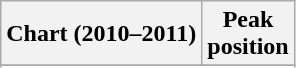<table class="wikitable sortable">
<tr>
<th align="left">Chart (2010–2011)</th>
<th align="center">Peak<br>position</th>
</tr>
<tr>
</tr>
<tr>
</tr>
</table>
